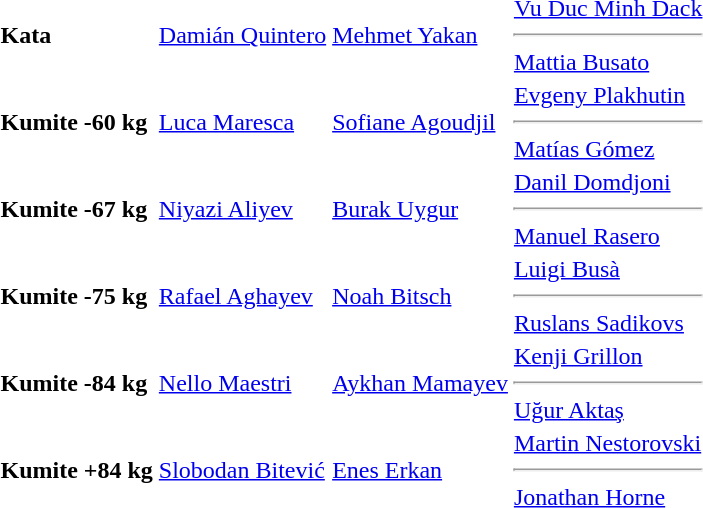<table>
<tr>
<td><strong>Kata</strong></td>
<td> <a href='#'>Damián Quintero</a></td>
<td> <a href='#'>Mehmet Yakan</a></td>
<td> <a href='#'>Vu Duc Minh Dack</a><hr> <a href='#'>Mattia Busato</a></td>
</tr>
<tr>
<td><strong>Kumite -60 kg</strong></td>
<td> <a href='#'>Luca Maresca</a></td>
<td> <a href='#'>Sofiane Agoudjil</a></td>
<td> <a href='#'>Evgeny Plakhutin</a><hr> <a href='#'>Matías Gómez</a></td>
</tr>
<tr>
<td><strong>Kumite -67 kg</strong></td>
<td> <a href='#'>Niyazi Aliyev</a></td>
<td> <a href='#'>Burak Uygur</a></td>
<td> <a href='#'>Danil Domdjoni</a><hr> <a href='#'>Manuel Rasero</a></td>
</tr>
<tr>
<td><strong>Kumite -75 kg</strong></td>
<td> <a href='#'>Rafael Aghayev</a></td>
<td> <a href='#'>Noah Bitsch</a></td>
<td> <a href='#'>Luigi Busà</a><hr> <a href='#'>Ruslans Sadikovs</a></td>
</tr>
<tr>
<td><strong>Kumite -84 kg</strong></td>
<td> <a href='#'>Nello Maestri</a></td>
<td> <a href='#'>Aykhan Mamayev</a></td>
<td> <a href='#'>Kenji Grillon</a><hr> <a href='#'>Uğur Aktaş</a></td>
</tr>
<tr>
<td><strong>Kumite +84 kg</strong></td>
<td> <a href='#'>Slobodan Bitević</a></td>
<td> <a href='#'>Enes Erkan</a></td>
<td> <a href='#'>Martin Nestorovski</a><hr> <a href='#'>Jonathan Horne</a></td>
</tr>
</table>
